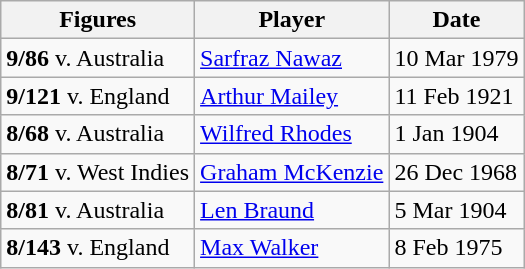<table class="wikitable">
<tr>
<th>Figures</th>
<th>Player</th>
<th>Date</th>
</tr>
<tr>
<td><strong>9/86</strong> v. Australia</td>
<td> <a href='#'>Sarfraz Nawaz</a></td>
<td>10 Mar 1979</td>
</tr>
<tr>
<td><strong>9/121</strong> v. England</td>
<td> <a href='#'>Arthur Mailey</a></td>
<td>11 Feb 1921</td>
</tr>
<tr>
<td><strong>8/68</strong> v. Australia</td>
<td> <a href='#'>Wilfred Rhodes</a></td>
<td>1 Jan 1904</td>
</tr>
<tr>
<td><strong>8/71</strong> v. West Indies</td>
<td> <a href='#'>Graham McKenzie</a></td>
<td>26 Dec 1968</td>
</tr>
<tr>
<td><strong>8/81</strong> v. Australia</td>
<td> <a href='#'>Len Braund</a></td>
<td>5 Mar 1904</td>
</tr>
<tr>
<td><strong>8/143</strong> v. England</td>
<td> <a href='#'>Max Walker</a></td>
<td>8 Feb 1975</td>
</tr>
</table>
